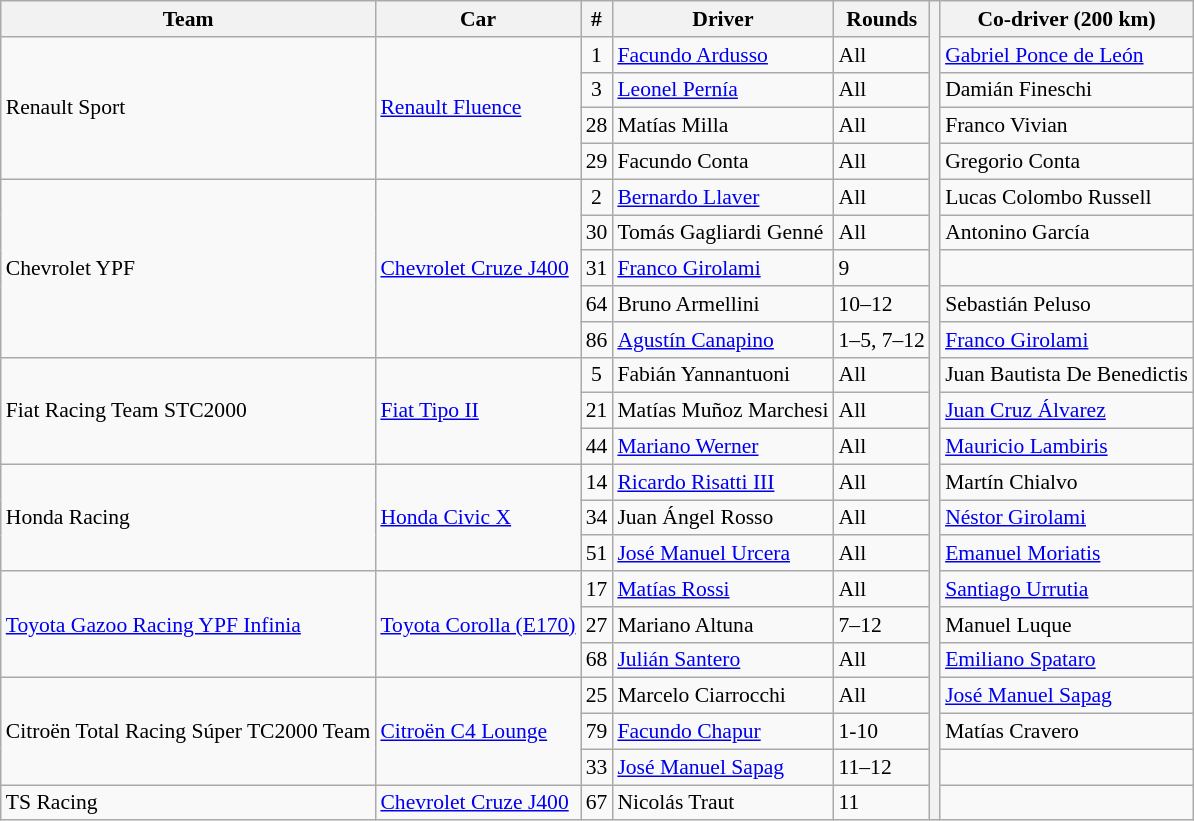<table class="wikitable" style="font-size: 90%;">
<tr>
<th>Team</th>
<th>Car</th>
<th>#</th>
<th>Driver</th>
<th>Rounds</th>
<th rowspan="26"></th>
<th>Co-driver (200 km)</th>
</tr>
<tr>
<td rowspan="4">Renault Sport</td>
<td rowspan="4"><a href='#'>Renault Fluence</a></td>
<td align="center">1</td>
<td> <a href='#'>Facundo Ardusso</a></td>
<td>All</td>
<td> <a href='#'>Gabriel Ponce de León</a></td>
</tr>
<tr>
<td align="center">3</td>
<td> <a href='#'>Leonel Pernía</a></td>
<td>All</td>
<td> Damián Fineschi</td>
</tr>
<tr>
<td align="center">28</td>
<td> Matías Milla</td>
<td>All</td>
<td> Franco Vivian</td>
</tr>
<tr>
<td align="center">29</td>
<td> Facundo Conta</td>
<td>All</td>
<td> Gregorio Conta</td>
</tr>
<tr>
<td rowspan="5">Chevrolet YPF</td>
<td rowspan="5"><a href='#'>Chevrolet Cruze J400</a></td>
<td align="center">2</td>
<td> <a href='#'>Bernardo Llaver</a></td>
<td>All</td>
<td> Lucas Colombo Russell</td>
</tr>
<tr>
<td align="center">30</td>
<td> Tomás Gagliardi Genné</td>
<td>All</td>
<td> Antonino García</td>
</tr>
<tr>
<td align="center">31</td>
<td> <a href='#'>Franco Girolami</a></td>
<td>9</td>
<td></td>
</tr>
<tr>
<td align="center">64</td>
<td> Bruno Armellini</td>
<td>10–12</td>
<td> Sebastián Peluso</td>
</tr>
<tr>
<td align="center">86</td>
<td> <a href='#'>Agustín Canapino</a></td>
<td>1–5, 7–12</td>
<td> <a href='#'>Franco Girolami</a></td>
</tr>
<tr>
<td rowspan="3">Fiat Racing Team STC2000</td>
<td rowspan="3"><a href='#'>Fiat Tipo II</a></td>
<td align="center">5</td>
<td> Fabián Yannantuoni</td>
<td>All</td>
<td> Juan Bautista De Benedictis</td>
</tr>
<tr>
<td align="center">21</td>
<td> Matías Muñoz Marchesi</td>
<td>All</td>
<td> <a href='#'>Juan Cruz Álvarez</a></td>
</tr>
<tr>
<td align="center">44</td>
<td> <a href='#'>Mariano Werner</a></td>
<td>All</td>
<td> <a href='#'>Mauricio Lambiris</a></td>
</tr>
<tr>
<td rowspan="3">Honda Racing</td>
<td rowspan="3"><a href='#'>Honda Civic X</a></td>
<td align="center">14</td>
<td> <a href='#'>Ricardo Risatti III</a></td>
<td>All</td>
<td> Martín Chialvo</td>
</tr>
<tr>
<td align="center">34</td>
<td> Juan Ángel Rosso</td>
<td>All</td>
<td> <a href='#'>Néstor Girolami</a></td>
</tr>
<tr>
<td align="center">51</td>
<td> <a href='#'>José Manuel Urcera</a></td>
<td>All</td>
<td> <a href='#'>Emanuel Moriatis</a></td>
</tr>
<tr>
<td rowspan="3"><a href='#'>Toyota Gazoo Racing YPF Infinia</a></td>
<td rowspan="3"><a href='#'>Toyota Corolla (E170)</a></td>
<td align="center">17</td>
<td> <a href='#'>Matías Rossi</a></td>
<td>All</td>
<td> <a href='#'>Santiago Urrutia</a></td>
</tr>
<tr>
<td align="center">27</td>
<td> Mariano Altuna</td>
<td>7–12</td>
<td> Manuel Luque</td>
</tr>
<tr>
<td align="center">68</td>
<td> <a href='#'>Julián Santero</a></td>
<td>All</td>
<td> <a href='#'>Emiliano Spataro</a></td>
</tr>
<tr>
<td rowspan="3">Citroën Total Racing Súper TC2000 Team</td>
<td rowspan="3"><a href='#'>Citroën C4 Lounge</a></td>
<td align="center">25</td>
<td> Marcelo Ciarrocchi</td>
<td>All</td>
<td> <a href='#'>José Manuel Sapag</a></td>
</tr>
<tr>
<td align="center">79</td>
<td> <a href='#'>Facundo Chapur</a></td>
<td>1-10</td>
<td> Matías Cravero</td>
</tr>
<tr>
<td align="center">33</td>
<td> <a href='#'>José Manuel Sapag</a></td>
<td>11–12</td>
<td></td>
</tr>
<tr>
<td>TS Racing</td>
<td><a href='#'>Chevrolet Cruze J400</a></td>
<td align="center">67</td>
<td> Nicolás Traut</td>
<td>11</td>
<td></td>
</tr>
</table>
